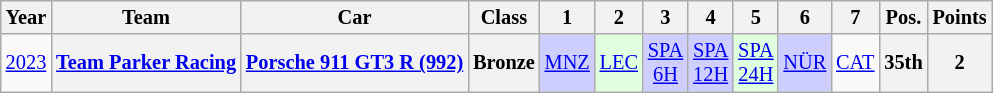<table class="wikitable" border="1" style="text-align:center; font-size:85%;">
<tr>
<th>Year</th>
<th>Team</th>
<th>Car</th>
<th>Class</th>
<th>1</th>
<th>2</th>
<th>3</th>
<th>4</th>
<th>5</th>
<th>6</th>
<th>7</th>
<th>Pos.</th>
<th>Points</th>
</tr>
<tr>
<td><a href='#'>2023</a></td>
<th nowrap><a href='#'>Team Parker Racing</a></th>
<th nowrap><a href='#'>Porsche 911 GT3 R (992)</a></th>
<th>Bronze</th>
<td style="background:#CFCFFF;"><a href='#'>MNZ</a><br></td>
<td style="background:#DFFFDF;"><a href='#'>LEC</a><br></td>
<td style="background:#CFCFFF;"><a href='#'>SPA<br>6H</a><br></td>
<td style="background:#CFCFFF;"><a href='#'>SPA<br>12H</a><br></td>
<td style="background:#DFFFDF;"><a href='#'>SPA<br>24H</a><br></td>
<td style="background:#CFCFFF"><a href='#'>NÜR</a><br></td>
<td style="background:#;"><a href='#'>CAT</a><br></td>
<th>35th</th>
<th>2</th>
</tr>
</table>
